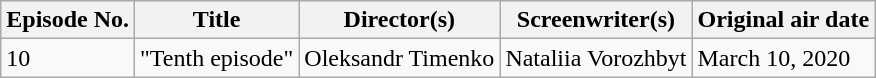<table class="wikitable">
<tr>
<th>Episode No.</th>
<th>Title</th>
<th>Director(s)</th>
<th>Screenwriter(s)</th>
<th>Original air date</th>
</tr>
<tr>
<td>10</td>
<td>"Tenth episode"</td>
<td>Oleksandr Timenko</td>
<td>Nataliia Vorozhbyt</td>
<td>March 10, 2020</td>
</tr>
</table>
